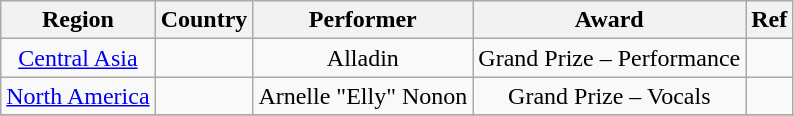<table class="wikitable sortable">
<tr align=center>
<th>Region</th>
<th>Country</th>
<th>Performer</th>
<th>Award</th>
<th>Ref</th>
</tr>
<tr align=center>
<td><a href='#'>Central Asia</a></td>
<td></td>
<td>Alladin</td>
<td>Grand Prize – Performance</td>
<td></td>
</tr>
<tr align=center>
<td><a href='#'>North America</a></td>
<td></td>
<td>Arnelle "Elly" Nonon</td>
<td>Grand Prize – Vocals</td>
<td></td>
</tr>
<tr>
</tr>
</table>
